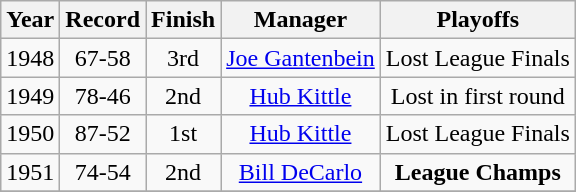<table class="wikitable" style="text-align:center">
<tr>
<th>Year</th>
<th>Record</th>
<th>Finish</th>
<th>Manager</th>
<th>Playoffs</th>
</tr>
<tr>
<td>1948</td>
<td>67-58</td>
<td>3rd</td>
<td><a href='#'>Joe Gantenbein</a></td>
<td>Lost League Finals</td>
</tr>
<tr>
<td>1949</td>
<td>78-46</td>
<td>2nd</td>
<td><a href='#'>Hub Kittle</a></td>
<td>Lost in first round</td>
</tr>
<tr>
<td>1950</td>
<td>87-52</td>
<td>1st</td>
<td><a href='#'>Hub Kittle</a></td>
<td>Lost League Finals</td>
</tr>
<tr>
<td>1951</td>
<td>74-54</td>
<td>2nd</td>
<td><a href='#'>Bill DeCarlo</a></td>
<td><strong>League Champs</strong></td>
</tr>
<tr>
</tr>
</table>
